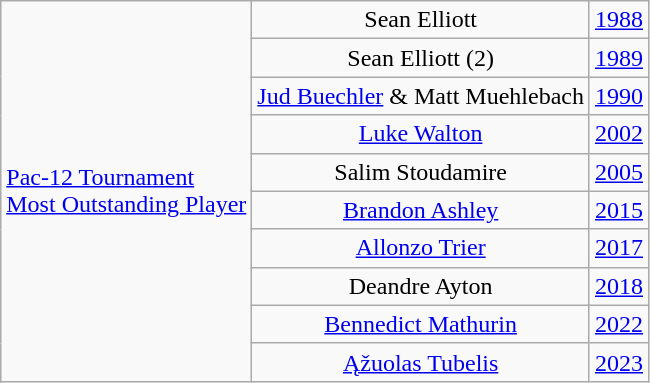<table class="wikitable" style="text-align:center;">
<tr>
<td rowspan=10 style="text-align:left;"><a href='#'>Pac-12 Tournament<br> Most Outstanding Player</a></td>
<td>Sean Elliott</td>
<td><a href='#'>1988</a></td>
</tr>
<tr>
<td>Sean Elliott (2)</td>
<td><a href='#'>1989</a></td>
</tr>
<tr>
<td><a href='#'>Jud Buechler</a> & Matt Muehlebach</td>
<td><a href='#'>1990</a></td>
</tr>
<tr>
<td><a href='#'>Luke Walton</a></td>
<td><a href='#'>2002</a></td>
</tr>
<tr>
<td>Salim Stoudamire</td>
<td><a href='#'>2005</a></td>
</tr>
<tr>
<td><a href='#'>Brandon Ashley</a></td>
<td><a href='#'>2015</a></td>
</tr>
<tr>
<td><a href='#'>Allonzo Trier</a></td>
<td><a href='#'>2017</a></td>
</tr>
<tr>
<td>Deandre Ayton</td>
<td><a href='#'>2018</a></td>
</tr>
<tr>
<td><a href='#'>Bennedict Mathurin</a></td>
<td><a href='#'>2022</a></td>
</tr>
<tr>
<td><a href='#'>Ąžuolas Tubelis</a></td>
<td><a href='#'>2023</a></td>
</tr>
</table>
